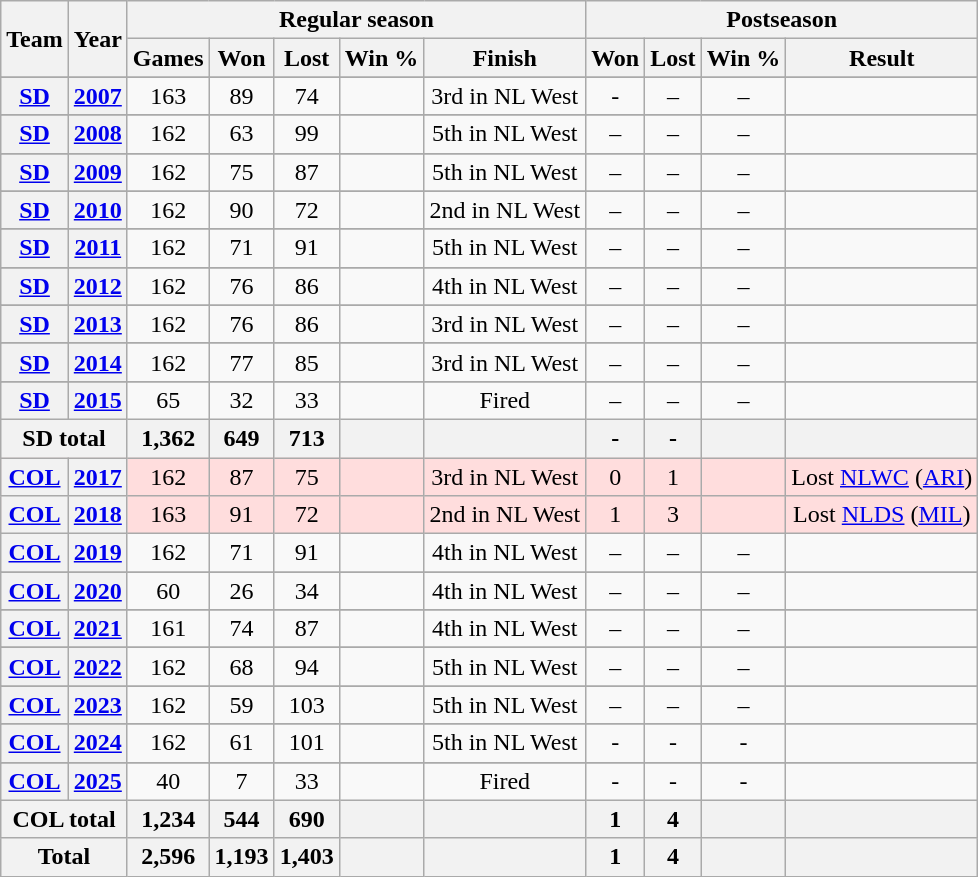<table class="wikitable" Style="text-align: center">
<tr>
<th rowspan="2">Team</th>
<th rowspan="2">Year</th>
<th colspan="5">Regular season</th>
<th colspan="5">Postseason</th>
</tr>
<tr>
<th>Games</th>
<th>Won</th>
<th>Lost</th>
<th>Win %</th>
<th>Finish</th>
<th>Won</th>
<th>Lost</th>
<th>Win %</th>
<th>Result</th>
</tr>
<tr -! style="background:#fdd;">
</tr>
<tr>
<th><a href='#'>SD</a></th>
<th><a href='#'>2007</a></th>
<td>163</td>
<td>89</td>
<td>74</td>
<td></td>
<td>3rd in NL West</td>
<td>-</td>
<td>–</td>
<td>–</td>
<td></td>
</tr>
<tr>
</tr>
<tr>
<th><a href='#'>SD</a></th>
<th><a href='#'>2008</a></th>
<td>162</td>
<td>63</td>
<td>99</td>
<td></td>
<td>5th in NL West</td>
<td>–</td>
<td>–</td>
<td>–</td>
<td></td>
</tr>
<tr>
</tr>
<tr>
<th><a href='#'>SD</a></th>
<th><a href='#'>2009</a></th>
<td>162</td>
<td>75</td>
<td>87</td>
<td></td>
<td>5th in NL West</td>
<td>–</td>
<td>–</td>
<td>–</td>
<td></td>
</tr>
<tr>
</tr>
<tr>
<th><a href='#'>SD</a></th>
<th><a href='#'>2010</a></th>
<td>162</td>
<td>90</td>
<td>72</td>
<td></td>
<td>2nd in NL West</td>
<td>–</td>
<td>–</td>
<td>–</td>
<td></td>
</tr>
<tr>
</tr>
<tr>
<th><a href='#'>SD</a></th>
<th><a href='#'>2011</a></th>
<td>162</td>
<td>71</td>
<td>91</td>
<td></td>
<td>5th in NL West</td>
<td>–</td>
<td>–</td>
<td>–</td>
<td></td>
</tr>
<tr>
</tr>
<tr>
<th><a href='#'>SD</a></th>
<th><a href='#'>2012</a></th>
<td>162</td>
<td>76</td>
<td>86</td>
<td></td>
<td>4th in NL West</td>
<td>–</td>
<td>–</td>
<td>–</td>
<td></td>
</tr>
<tr>
</tr>
<tr>
<th><a href='#'>SD</a></th>
<th><a href='#'>2013</a></th>
<td>162</td>
<td>76</td>
<td>86</td>
<td></td>
<td>3rd in NL West</td>
<td>–</td>
<td>–</td>
<td>–</td>
<td></td>
</tr>
<tr>
</tr>
<tr>
<th><a href='#'>SD</a></th>
<th><a href='#'>2014</a></th>
<td>162</td>
<td>77</td>
<td>85</td>
<td></td>
<td>3rd in NL West</td>
<td>–</td>
<td>–</td>
<td>–</td>
<td></td>
</tr>
<tr>
</tr>
<tr>
<th><a href='#'>SD</a></th>
<th><a href='#'>2015</a></th>
<td>65</td>
<td>32</td>
<td>33</td>
<td></td>
<td>Fired</td>
<td>–</td>
<td>–</td>
<td>–</td>
<td></td>
</tr>
<tr>
<th colspan="2">SD total</th>
<th>1,362</th>
<th>649</th>
<th>713</th>
<th></th>
<th></th>
<th>-</th>
<th>-</th>
<th></th>
<th></th>
</tr>
<tr -! style="background:#fdd;">
<th><a href='#'>COL</a></th>
<th><a href='#'>2017</a></th>
<td>162</td>
<td>87</td>
<td>75</td>
<td></td>
<td>3rd in NL West</td>
<td>0</td>
<td>1</td>
<td></td>
<td>Lost <a href='#'>NLWC</a> (<a href='#'>ARI</a>)</td>
</tr>
<tr -! style="background:#fdd;">
<th><a href='#'>COL</a></th>
<th><a href='#'>2018</a></th>
<td>163</td>
<td>91</td>
<td>72</td>
<td></td>
<td>2nd in NL West</td>
<td>1</td>
<td>3</td>
<td></td>
<td>Lost <a href='#'>NLDS</a> (<a href='#'>MIL</a>)</td>
</tr>
<tr>
<th><a href='#'>COL</a></th>
<th><a href='#'>2019</a></th>
<td>162</td>
<td>71</td>
<td>91</td>
<td></td>
<td>4th in NL West</td>
<td>–</td>
<td>–</td>
<td>–</td>
<td></td>
</tr>
<tr>
</tr>
<tr>
<th><a href='#'>COL</a></th>
<th><a href='#'>2020</a></th>
<td>60</td>
<td>26</td>
<td>34</td>
<td></td>
<td>4th in NL West</td>
<td>–</td>
<td>–</td>
<td>–</td>
<td></td>
</tr>
<tr>
</tr>
<tr>
<th><a href='#'>COL</a></th>
<th><a href='#'>2021</a></th>
<td>161</td>
<td>74</td>
<td>87</td>
<td></td>
<td>4th in NL West</td>
<td>–</td>
<td>–</td>
<td>–</td>
<td></td>
</tr>
<tr>
</tr>
<tr>
<th><a href='#'>COL</a></th>
<th><a href='#'>2022</a></th>
<td>162</td>
<td>68</td>
<td>94</td>
<td></td>
<td>5th in NL West</td>
<td>–</td>
<td>–</td>
<td>–</td>
<td></td>
</tr>
<tr>
</tr>
<tr>
<th><a href='#'>COL</a></th>
<th><a href='#'>2023</a></th>
<td>162</td>
<td>59</td>
<td>103</td>
<td></td>
<td>5th in NL West</td>
<td>–</td>
<td>–</td>
<td>–</td>
<td></td>
</tr>
<tr>
</tr>
<tr>
<th><a href='#'>COL</a></th>
<th><a href='#'>2024</a></th>
<td>162</td>
<td>61</td>
<td>101</td>
<td></td>
<td>5th in NL West</td>
<td>-</td>
<td>-</td>
<td>-</td>
<td></td>
</tr>
<tr>
</tr>
<tr>
<th><a href='#'>COL</a></th>
<th><a href='#'>2025</a></th>
<td>40</td>
<td>7</td>
<td>33</td>
<td></td>
<td>Fired</td>
<td>-</td>
<td>-</td>
<td>-</td>
<td></td>
</tr>
<tr>
<th colspan="2">COL total</th>
<th>1,234</th>
<th>544</th>
<th>690</th>
<th></th>
<th></th>
<th>1</th>
<th>4</th>
<th></th>
<th></th>
</tr>
<tr>
<th colspan="2">Total </th>
<th>2,596</th>
<th>1,193</th>
<th>1,403</th>
<th></th>
<th></th>
<th>1</th>
<th>4</th>
<th></th>
<th></th>
</tr>
</table>
